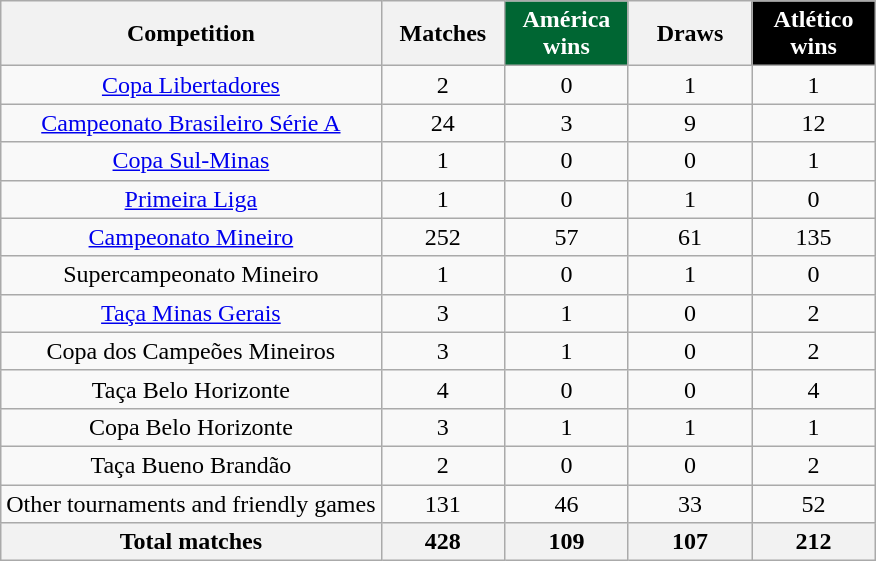<table class="wikitable" style="text-align: center">
<tr>
<th>Competition</th>
<th width=75>Matches</th>
<th width=75 style="background:#006633; color:#FFFFFF">América<br>wins</th>
<th width=75>Draws</th>
<th width=75 style="background:black; color:#FFFFFF">Atlético<br>wins</th>
</tr>
<tr>
<td><a href='#'>Copa Libertadores</a></td>
<td>2</td>
<td>0</td>
<td>1</td>
<td>1</td>
</tr>
<tr>
<td><a href='#'>Campeonato Brasileiro Série A</a></td>
<td>24</td>
<td>3</td>
<td>9</td>
<td>12</td>
</tr>
<tr>
<td><a href='#'>Copa Sul-Minas</a></td>
<td>1</td>
<td>0</td>
<td>0</td>
<td>1</td>
</tr>
<tr>
<td><a href='#'>Primeira Liga</a></td>
<td>1</td>
<td>0</td>
<td>1</td>
<td>0</td>
</tr>
<tr>
<td><a href='#'>Campeonato Mineiro</a></td>
<td>252</td>
<td>57</td>
<td>61</td>
<td>135</td>
</tr>
<tr>
<td>Supercampeonato Mineiro</td>
<td>1</td>
<td>0</td>
<td>1</td>
<td>0</td>
</tr>
<tr>
<td><a href='#'>Taça Minas Gerais</a></td>
<td>3</td>
<td>1</td>
<td>0</td>
<td>2</td>
</tr>
<tr>
<td>Copa dos Campeões Mineiros</td>
<td>3</td>
<td>1</td>
<td>0</td>
<td>2</td>
</tr>
<tr>
<td>Taça Belo Horizonte</td>
<td>4</td>
<td>0</td>
<td>0</td>
<td>4</td>
</tr>
<tr>
<td>Copa Belo Horizonte</td>
<td>3</td>
<td>1</td>
<td>1</td>
<td>1</td>
</tr>
<tr>
<td>Taça Bueno Brandão</td>
<td>2</td>
<td>0</td>
<td>0</td>
<td>2</td>
</tr>
<tr>
<td>Other tournaments and friendly games</td>
<td>131</td>
<td>46</td>
<td>33</td>
<td>52</td>
</tr>
<tr>
<th>Total matches</th>
<th>428</th>
<th>109</th>
<th>107</th>
<th>212</th>
</tr>
</table>
